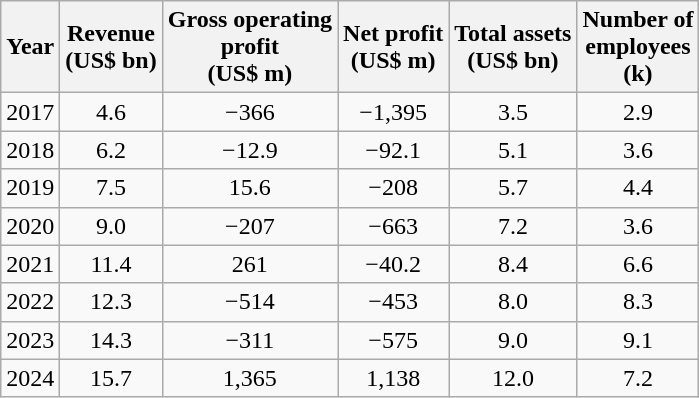<table class="wikitable" style="text-align:center">
<tr>
<th>Year</th>
<th>Revenue<br>(US$ bn)</th>
<th>Gross operating<br>profit<br>(US$ m)</th>
<th>Net profit<br>(US$ m)</th>
<th>Total assets<br>(US$ bn)</th>
<th>Number of<br>employees<br>(k)</th>
</tr>
<tr>
<td>2017</td>
<td>4.6</td>
<td><span>−366</span></td>
<td><span>−1,395</span></td>
<td>3.5</td>
<td>2.9</td>
</tr>
<tr>
<td>2018</td>
<td>6.2</td>
<td><span>−12.9</span></td>
<td><span>−92.1</span></td>
<td>5.1</td>
<td>3.6</td>
</tr>
<tr>
<td>2019</td>
<td>7.5</td>
<td>15.6</td>
<td><span>−208</span></td>
<td>5.7</td>
<td>4.4</td>
</tr>
<tr>
<td>2020</td>
<td>9.0</td>
<td><span>−207</span></td>
<td><span>−663</span></td>
<td>7.2</td>
<td>3.6</td>
</tr>
<tr>
<td>2021</td>
<td>11.4</td>
<td>261</td>
<td><span>−40.2</span></td>
<td>8.4</td>
<td>6.6</td>
</tr>
<tr>
<td>2022</td>
<td>12.3</td>
<td><span>−514</span></td>
<td><span>−453</span></td>
<td>8.0</td>
<td>8.3</td>
</tr>
<tr>
<td>2023</td>
<td>14.3</td>
<td><span>−311</span></td>
<td><span>−575</span></td>
<td>9.0</td>
<td>9.1</td>
</tr>
<tr>
<td>2024</td>
<td>15.7</td>
<td>1,365</td>
<td>1,138</td>
<td>12.0</td>
<td>7.2</td>
</tr>
</table>
